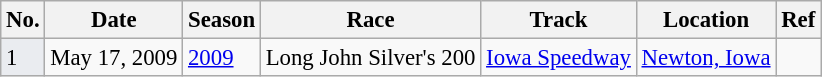<table class="wikitable" style="font-size:95%">
<tr>
<th>No.</th>
<th>Date</th>
<th>Season</th>
<th>Race</th>
<th>Track</th>
<th>Location</th>
<th scope="col" class="unsortable">Ref</th>
</tr>
<tr>
<td style="text-align:left; background:#eaecf0;">1</td>
<td>May 17, 2009</td>
<td><a href='#'>2009</a></td>
<td>Long John Silver's 200</td>
<td><a href='#'>Iowa Speedway</a></td>
<td><a href='#'>Newton, Iowa</a></td>
<td></td>
</tr>
</table>
